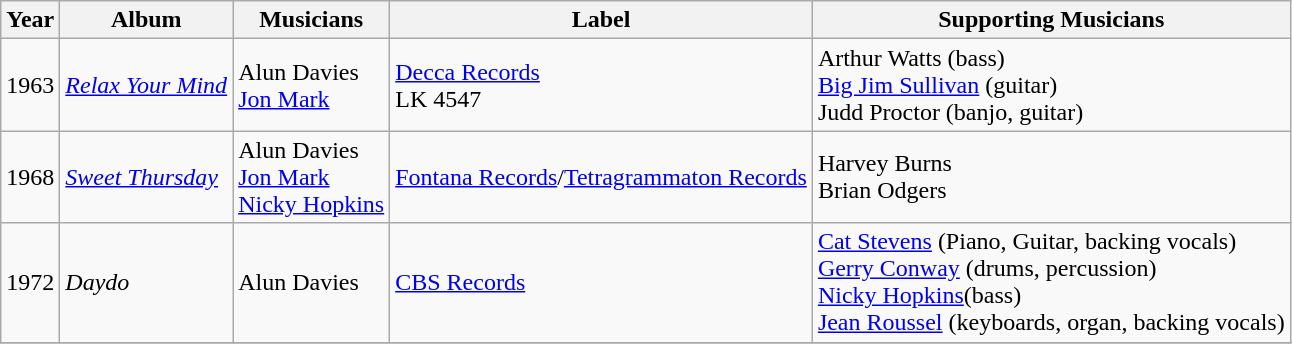<table class="wikitable">
<tr>
<th>Year</th>
<th>Album</th>
<th>Musicians</th>
<th>Label</th>
<th>Supporting Musicians</th>
</tr>
<tr>
<td>1963</td>
<td><em><a href='#'>Relax Your Mind</a></em></td>
<td>Alun Davies<br><a href='#'>Jon Mark</a></td>
<td><a href='#'>Decca Records</a><br> LK 4547</td>
<td>Arthur Watts (bass)<br><a href='#'>Big Jim Sullivan</a> (guitar)<br>Judd Proctor (banjo, guitar)</td>
</tr>
<tr>
<td>1968</td>
<td><em><a href='#'>Sweet Thursday</a></em></td>
<td>Alun Davies<br><a href='#'>Jon Mark</a><br><a href='#'>Nicky Hopkins</a></td>
<td><a href='#'>Fontana Records</a>/<a href='#'>Tetragrammaton Records</a></td>
<td>Harvey Burns<br>Brian Odgers</td>
</tr>
<tr>
<td>1972</td>
<td><em>Daydo</em></td>
<td>Alun Davies</td>
<td><a href='#'>CBS Records</a></td>
<td><a href='#'>Cat Stevens</a> (Piano, Guitar, backing vocals)<br><a href='#'>Gerry Conway</a> (drums, percussion)<br><a href='#'>Nicky Hopkins</a>(bass)<br> <a href='#'>Jean Roussel</a> (keyboards, organ, backing vocals)</td>
</tr>
<tr>
</tr>
</table>
